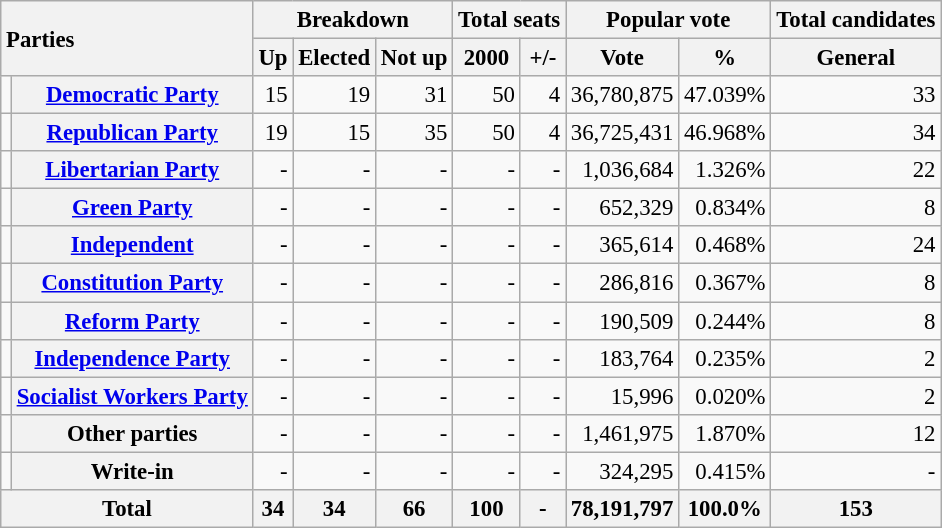<table class="wikitable" style="font-size:95%; text-align:right">
<tr>
<th style="text-align:left" colspan=2 rowspan=2>Parties</th>
<th colspan=3>Breakdown</th>
<th colspan=2>Total seats</th>
<th colspan=2>Popular vote</th>
<th colspan=2>Total candidates</th>
</tr>
<tr>
<th>Up</th>
<th>Elected</th>
<th>Not up</th>
<th><strong>2000</strong></th>
<th>+/-</th>
<th>Vote</th>
<th>%</th>
<th>General</th>
</tr>
<tr>
<td></td>
<th><a href='#'>Democratic Party</a></th>
<td>15</td>
<td>19</td>
<td>31</td>
<td>50</td>
<td> 4</td>
<td>36,780,875</td>
<td>47.039%</td>
<td>33</td>
</tr>
<tr>
<td></td>
<th><a href='#'>Republican Party</a></th>
<td>19</td>
<td>15</td>
<td>35</td>
<td>50</td>
<td> 4</td>
<td>36,725,431</td>
<td>46.968%</td>
<td>34</td>
</tr>
<tr>
<td></td>
<th><a href='#'>Libertarian Party</a></th>
<td>-</td>
<td>-</td>
<td>-</td>
<td>-</td>
<td>-</td>
<td>1,036,684</td>
<td>1.326%</td>
<td>22</td>
</tr>
<tr>
<td></td>
<th><a href='#'>Green Party</a></th>
<td>-</td>
<td>-</td>
<td>-</td>
<td>-</td>
<td>-</td>
<td>652,329</td>
<td>0.834%</td>
<td>8</td>
</tr>
<tr>
<td></td>
<th><a href='#'>Independent</a></th>
<td>-</td>
<td>-</td>
<td>-</td>
<td>-</td>
<td>-</td>
<td>365,614</td>
<td>0.468%</td>
<td>24</td>
</tr>
<tr>
<td></td>
<th><a href='#'>Constitution Party</a></th>
<td>-</td>
<td>-</td>
<td>-</td>
<td>-</td>
<td>-</td>
<td>286,816</td>
<td>0.367%</td>
<td>8</td>
</tr>
<tr>
<td></td>
<th><a href='#'>Reform Party</a></th>
<td>-</td>
<td>-</td>
<td>-</td>
<td>-</td>
<td>-</td>
<td>190,509</td>
<td>0.244%</td>
<td>8</td>
</tr>
<tr>
<td></td>
<th><a href='#'>Independence Party</a></th>
<td>-</td>
<td>-</td>
<td>-</td>
<td>-</td>
<td>-</td>
<td>183,764</td>
<td>0.235%</td>
<td>2</td>
</tr>
<tr>
<td></td>
<th><a href='#'>Socialist Workers Party</a></th>
<td>-</td>
<td>-</td>
<td>-</td>
<td>-</td>
<td>-</td>
<td>15,996</td>
<td>0.020%</td>
<td>2</td>
</tr>
<tr>
<td></td>
<th>Other parties</th>
<td>-</td>
<td>-</td>
<td>-</td>
<td>-</td>
<td>-</td>
<td>1,461,975</td>
<td>1.870%</td>
<td>12</td>
</tr>
<tr>
<td></td>
<th>Write-in</th>
<td>-</td>
<td>-</td>
<td>-</td>
<td>-</td>
<td>-</td>
<td>324,295</td>
<td>0.415%</td>
<td>-</td>
</tr>
<tr>
<th colspan=2>Total</th>
<th>34</th>
<th>34</th>
<th>66</th>
<th>100</th>
<th>-</th>
<th>78,191,797</th>
<th>100.0%</th>
<th>153</th>
</tr>
</table>
